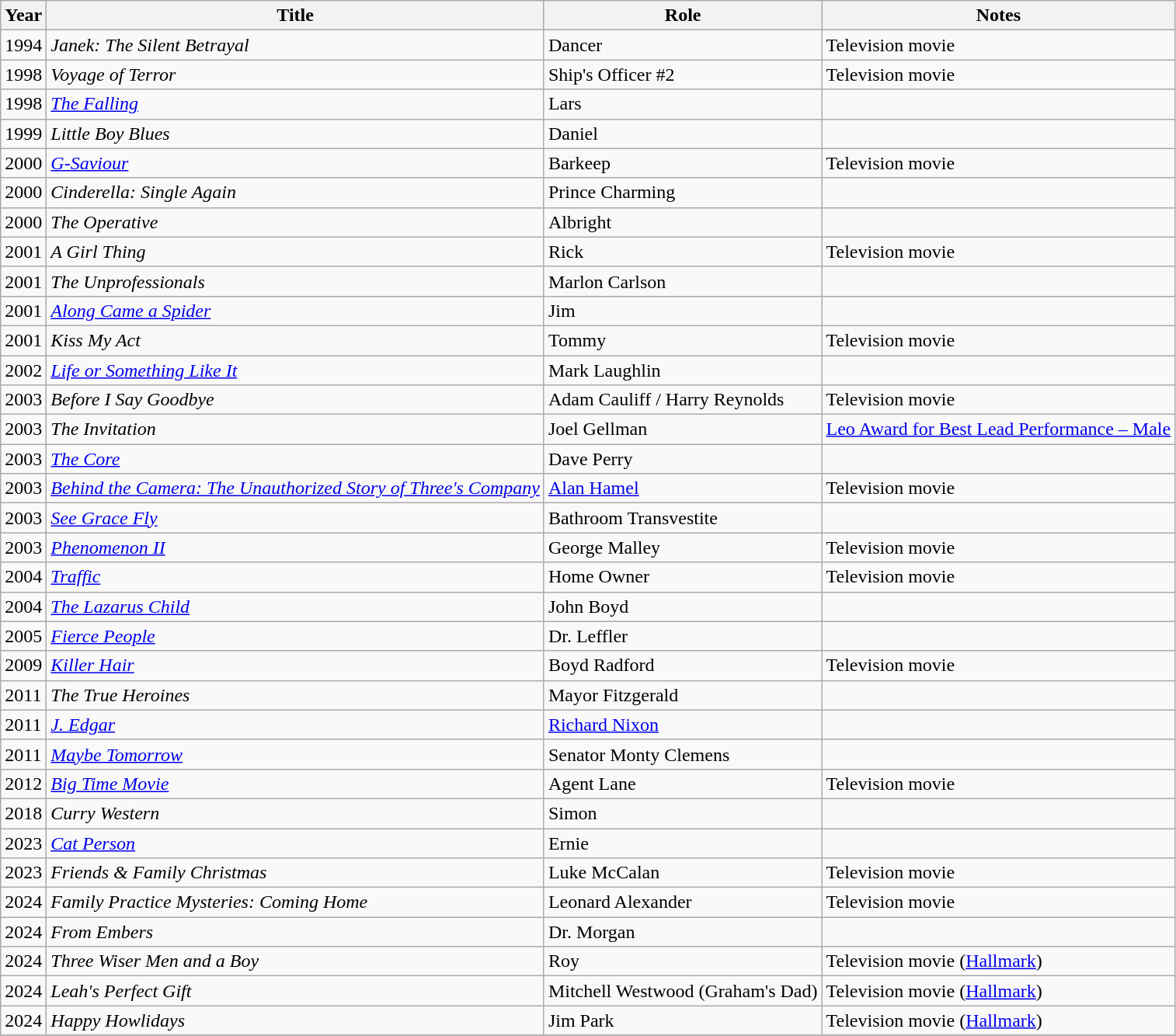<table class="wikitable sortable">
<tr>
<th>Year</th>
<th>Title</th>
<th>Role</th>
<th>Notes</th>
</tr>
<tr>
<td>1994</td>
<td><em>Janek: The Silent Betrayal</em></td>
<td>Dancer</td>
<td>Television movie</td>
</tr>
<tr>
<td>1998</td>
<td><em>Voyage of Terror</em></td>
<td>Ship's Officer #2</td>
<td>Television movie</td>
</tr>
<tr>
<td>1998</td>
<td><em><a href='#'>The Falling</a></em></td>
<td>Lars</td>
<td></td>
</tr>
<tr>
<td>1999</td>
<td><em>Little Boy Blues</em></td>
<td>Daniel</td>
<td></td>
</tr>
<tr>
<td>2000</td>
<td><em><a href='#'>G-Saviour</a></em></td>
<td>Barkeep</td>
<td>Television movie</td>
</tr>
<tr>
<td>2000</td>
<td><em>Cinderella: Single Again</em></td>
<td>Prince Charming</td>
<td></td>
</tr>
<tr>
<td>2000</td>
<td><em>The Operative</em></td>
<td>Albright</td>
<td></td>
</tr>
<tr>
<td>2001</td>
<td><em>A Girl Thing</em></td>
<td>Rick</td>
<td>Television movie</td>
</tr>
<tr>
<td>2001</td>
<td><em>The Unprofessionals</em></td>
<td>Marlon Carlson</td>
<td></td>
</tr>
<tr>
<td>2001</td>
<td><em><a href='#'>Along Came a Spider</a></em></td>
<td>Jim</td>
<td></td>
</tr>
<tr>
<td>2001</td>
<td><em>Kiss My Act</em></td>
<td>Tommy</td>
<td>Television movie</td>
</tr>
<tr>
<td>2002</td>
<td><em><a href='#'>Life or Something Like It</a></em></td>
<td>Mark Laughlin</td>
<td></td>
</tr>
<tr>
<td>2003</td>
<td><em>Before I Say Goodbye</em></td>
<td>Adam Cauliff / Harry Reynolds</td>
<td>Television movie</td>
</tr>
<tr>
<td>2003</td>
<td><em>The Invitation</em></td>
<td>Joel Gellman</td>
<td><a href='#'>Leo Award for Best Lead Performance – Male</a></td>
</tr>
<tr>
<td>2003</td>
<td><em><a href='#'>The Core</a></em></td>
<td>Dave Perry</td>
<td></td>
</tr>
<tr>
<td>2003</td>
<td><em><a href='#'>Behind the Camera: The Unauthorized Story of Three's Company</a></em></td>
<td><a href='#'>Alan Hamel</a></td>
<td>Television movie</td>
</tr>
<tr>
<td>2003</td>
<td><em><a href='#'>See Grace Fly</a></em></td>
<td>Bathroom Transvestite</td>
<td></td>
</tr>
<tr>
<td>2003</td>
<td><em><a href='#'>Phenomenon II</a></em></td>
<td>George Malley</td>
<td>Television movie</td>
</tr>
<tr>
<td>2004</td>
<td><em><a href='#'>Traffic</a></em></td>
<td>Home Owner</td>
<td>Television movie</td>
</tr>
<tr>
<td>2004</td>
<td><em><a href='#'>The Lazarus Child</a></em></td>
<td>John Boyd</td>
<td></td>
</tr>
<tr>
<td>2005</td>
<td><em><a href='#'>Fierce People</a></em></td>
<td>Dr. Leffler</td>
<td></td>
</tr>
<tr>
<td>2009</td>
<td><em><a href='#'>Killer Hair</a></em></td>
<td>Boyd Radford</td>
<td>Television movie</td>
</tr>
<tr>
<td>2011</td>
<td><em>The True Heroines</em></td>
<td>Mayor Fitzgerald</td>
<td></td>
</tr>
<tr>
<td>2011</td>
<td><em><a href='#'>J. Edgar</a></em></td>
<td><a href='#'>Richard Nixon</a></td>
<td></td>
</tr>
<tr>
<td>2011</td>
<td><em><a href='#'>Maybe Tomorrow</a></em></td>
<td>Senator Monty Clemens</td>
<td></td>
</tr>
<tr>
<td>2012</td>
<td><em><a href='#'>Big Time Movie</a></em></td>
<td>Agent Lane</td>
<td>Television movie</td>
</tr>
<tr>
<td>2018</td>
<td><em>Curry Western</em></td>
<td>Simon</td>
<td></td>
</tr>
<tr>
<td>2023</td>
<td><em><a href='#'>Cat Person</a></em></td>
<td>Ernie</td>
<td></td>
</tr>
<tr>
<td>2023</td>
<td><em>Friends & Family Christmas</em></td>
<td>Luke McCalan</td>
<td>Television movie</td>
</tr>
<tr>
<td>2024</td>
<td><em>Family Practice Mysteries: Coming Home</em></td>
<td>Leonard Alexander</td>
<td>Television movie</td>
</tr>
<tr>
<td>2024</td>
<td><em>From Embers</em></td>
<td>Dr. Morgan</td>
<td></td>
</tr>
<tr>
<td>2024</td>
<td><em>Three Wiser Men and a Boy</em></td>
<td>Roy</td>
<td>Television movie (<a href='#'>Hallmark</a>)</td>
</tr>
<tr>
<td>2024</td>
<td><em>Leah's Perfect Gift</em></td>
<td>Mitchell Westwood (Graham's Dad)</td>
<td>Television movie (<a href='#'>Hallmark</a>)</td>
</tr>
<tr>
<td>2024</td>
<td><em>Happy Howlidays</em></td>
<td>Jim Park</td>
<td>Television movie (<a href='#'>Hallmark</a>)</td>
</tr>
<tr>
</tr>
</table>
